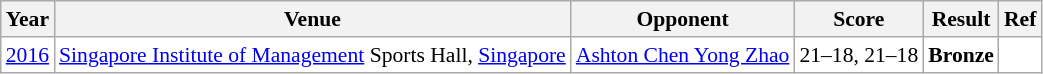<table class="sortable wikitable" style="font-size: 90%;">
<tr>
<th>Year</th>
<th>Venue</th>
<th>Opponent</th>
<th>Score</th>
<th>Result</th>
<th>Ref</th>
</tr>
<tr style="background:white">
<td align="center"><a href='#'>2016</a></td>
<td align="left"><a href='#'>Singapore Institute of Management</a> Sports Hall, <a href='#'>Singapore</a></td>
<td align="left"> <a href='#'>Ashton Chen Yong Zhao</a></td>
<td align="left">21–18, 21–18</td>
<td style="text-align:left; background:white"> <strong>Bronze</strong></td>
<td style="text-align:center; background:white"></td>
</tr>
</table>
